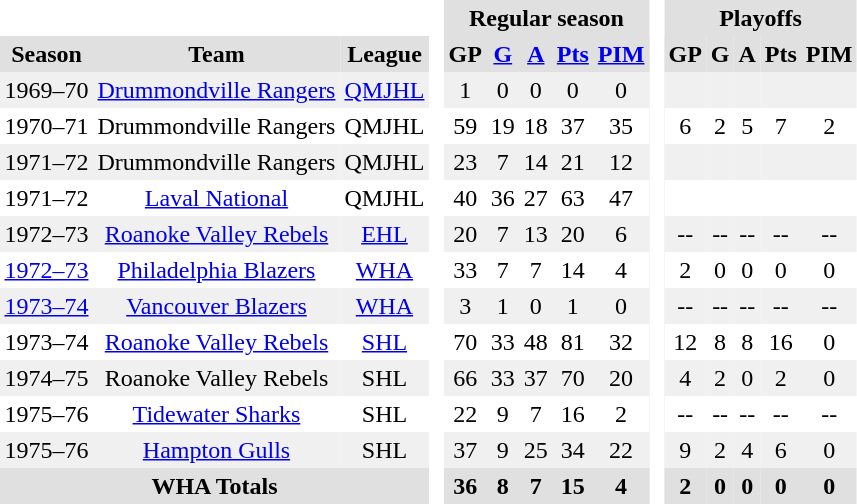<table BORDER="0" CELLPADDING="3" CELLSPACING="0" ID="Table3">
<tr ALIGN="center" bgcolor="#e0e0e0">
<th ALIGN="center" colspan="3" bgcolor="#ffffff"> </th>
<th ALIGN="center" rowspan="99" bgcolor="#ffffff"> </th>
<th ALIGN="center" colspan="5">Regular season</th>
<th ALIGN="center" rowspan="99" bgcolor="#ffffff"> </th>
<th ALIGN="center" colspan="5">Playoffs</th>
</tr>
<tr ALIGN="center" bgcolor="#e0e0e0">
<th ALIGN="center">Season</th>
<th ALIGN="center">Team</th>
<th ALIGN="center">League</th>
<th ALIGN="center">GP</th>
<th ALIGN="center"><a href='#'>G</a></th>
<th ALIGN="center"><a href='#'>A</a></th>
<th ALIGN="center"><a href='#'>Pts</a></th>
<th ALIGN="center"><a href='#'>PIM</a></th>
<th ALIGN="center">GP</th>
<th ALIGN="center">G</th>
<th ALIGN="center">A</th>
<th ALIGN="center">Pts</th>
<th ALIGN="center">PIM</th>
</tr>
<tr ALIGN="center">
</tr>
<tr ALIGN="center" bgcolor="#f0f0f0">
<td ALIGN="center">1969–70</td>
<td ALIGN="center"><a href='#'>Drummondville Rangers</a></td>
<td ALIGN="center"><a href='#'>QMJHL</a></td>
<td ALIGN="center">1</td>
<td ALIGN="center">0</td>
<td ALIGN="center">0</td>
<td ALIGN="center">0</td>
<td ALIGN="center">0</td>
<td ALIGN="center"></td>
<td ALIGN="center"></td>
<td ALIGN="center"></td>
<td ALIGN="center"></td>
<td ALIGN="center"></td>
</tr>
<tr ALIGN="center">
<td ALIGN="center">1970–71</td>
<td ALIGN="center">Drummondville Rangers</td>
<td ALIGN="center">QMJHL</td>
<td ALIGN="center">59</td>
<td ALIGN="center">19</td>
<td ALIGN="center">18</td>
<td ALIGN="center">37</td>
<td ALIGN="center">35</td>
<td ALIGN="center">6</td>
<td ALIGN="center">2</td>
<td ALIGN="center">5</td>
<td ALIGN="center">7</td>
<td ALIGN="center">2</td>
</tr>
<tr ALIGN="center" bgcolor="#f0f0f0">
<td ALIGN="center">1971–72</td>
<td ALIGN="center">Drummondville Rangers</td>
<td ALIGN="center">QMJHL</td>
<td ALIGN="center">23</td>
<td ALIGN="center">7</td>
<td ALIGN="center">14</td>
<td ALIGN="center">21</td>
<td ALIGN="center">12</td>
<td ALIGN="center"></td>
<td ALIGN="center"></td>
<td ALIGN="center"></td>
<td ALIGN="center"></td>
<td ALIGN="center"></td>
</tr>
<tr ALIGN="center">
<td ALIGN="center">1971–72</td>
<td ALIGN="center"><a href='#'>Laval National</a></td>
<td ALIGN="center">QMJHL</td>
<td ALIGN="center">40</td>
<td ALIGN="center">36</td>
<td ALIGN="center">27</td>
<td ALIGN="center">63</td>
<td ALIGN="center">47</td>
<td ALIGN="center"></td>
<td ALIGN="center"></td>
<td ALIGN="center"></td>
<td ALIGN="center"></td>
<td ALIGN="center"></td>
</tr>
<tr ALIGN="center" bgcolor="#f0f0f0">
<td ALIGN="center">1972–73</td>
<td ALIGN="center"><a href='#'>Roanoke Valley Rebels</a></td>
<td ALIGN="center"><a href='#'>EHL</a></td>
<td ALIGN="center">20</td>
<td ALIGN="center">7</td>
<td ALIGN="center">13</td>
<td ALIGN="center">20</td>
<td ALIGN="center">6</td>
<td ALIGN="center">--</td>
<td ALIGN="center">--</td>
<td ALIGN="center">--</td>
<td ALIGN="center">--</td>
<td ALIGN="center">--</td>
</tr>
<tr ALIGN="center">
<td ALIGN="center"><a href='#'>1972–73</a></td>
<td ALIGN="center"><a href='#'>Philadelphia Blazers</a></td>
<td ALIGN="center"><a href='#'>WHA</a></td>
<td ALIGN="center">33</td>
<td ALIGN="center">7</td>
<td ALIGN="center">7</td>
<td ALIGN="center">14</td>
<td ALIGN="center">4</td>
<td ALIGN="center">2</td>
<td ALIGN="center">0</td>
<td ALIGN="center">0</td>
<td ALIGN="center">0</td>
<td ALIGN="center">0</td>
</tr>
<tr ALIGN="center" bgcolor="#f0f0f0">
<td ALIGN="center"><a href='#'>1973–74</a></td>
<td ALIGN="center"><a href='#'>Vancouver Blazers</a></td>
<td ALIGN="center"><a href='#'>WHA</a></td>
<td ALIGN="center">3</td>
<td ALIGN="center">1</td>
<td ALIGN="center">0</td>
<td ALIGN="center">1</td>
<td ALIGN="center">0</td>
<td ALIGN="center">--</td>
<td ALIGN="center">--</td>
<td ALIGN="center">--</td>
<td ALIGN="center">--</td>
<td ALIGN="center">--</td>
</tr>
<tr ALIGN="center">
<td ALIGN="center">1973–74</td>
<td ALIGN="center"><a href='#'>Roanoke Valley Rebels</a></td>
<td ALIGN="center"><a href='#'>SHL</a></td>
<td ALIGN="center">70</td>
<td ALIGN="center">33</td>
<td ALIGN="center">48</td>
<td ALIGN="center">81</td>
<td ALIGN="center">32</td>
<td ALIGN="center">12</td>
<td ALIGN="center">8</td>
<td ALIGN="center">8</td>
<td ALIGN="center">16</td>
<td ALIGN="center">0</td>
</tr>
<tr ALIGN="center" bgcolor="#f0f0f0">
<td ALIGN="center">1974–75</td>
<td ALIGN="center">Roanoke Valley Rebels</td>
<td ALIGN="center">SHL</td>
<td ALIGN="center">66</td>
<td ALIGN="center">33</td>
<td ALIGN="center">37</td>
<td ALIGN="center">70</td>
<td ALIGN="center">20</td>
<td ALIGN="center">4</td>
<td ALIGN="center">2</td>
<td ALIGN="center">0</td>
<td ALIGN="center">2</td>
<td ALIGN="center">0</td>
</tr>
<tr ALIGN="center">
<td ALIGN="center">1975–76</td>
<td ALIGN="center"><a href='#'>Tidewater Sharks</a></td>
<td ALIGN="center">SHL</td>
<td ALIGN="center">22</td>
<td ALIGN="center">9</td>
<td ALIGN="center">7</td>
<td ALIGN="center">16</td>
<td ALIGN="center">2</td>
<td ALIGN="center">--</td>
<td ALIGN="center">--</td>
<td ALIGN="center">--</td>
<td ALIGN="center">--</td>
<td ALIGN="center">--</td>
</tr>
<tr ALIGN="center" bgcolor="#f0f0f0">
<td ALIGN="center">1975–76</td>
<td ALIGN="center"><a href='#'>Hampton Gulls</a></td>
<td ALIGN="center">SHL</td>
<td ALIGN="center">37</td>
<td ALIGN="center">9</td>
<td ALIGN="center">25</td>
<td ALIGN="center">34</td>
<td ALIGN="center">22</td>
<td ALIGN="center">9</td>
<td ALIGN="center">2</td>
<td ALIGN="center">4</td>
<td ALIGN="center">6</td>
<td ALIGN="center">0</td>
</tr>
<tr ALIGN="center" bgcolor="#e0e0e0">
<th colspan="3">WHA Totals</th>
<th ALIGN="center">36</th>
<th ALIGN="center">8</th>
<th ALIGN="center">7</th>
<th ALIGN="center">15</th>
<th ALIGN="center">4</th>
<th ALIGN="center">2</th>
<th ALIGN="center">0</th>
<th ALIGN="center">0</th>
<th ALIGN="center">0</th>
<th ALIGN="center">0</th>
</tr>
</table>
